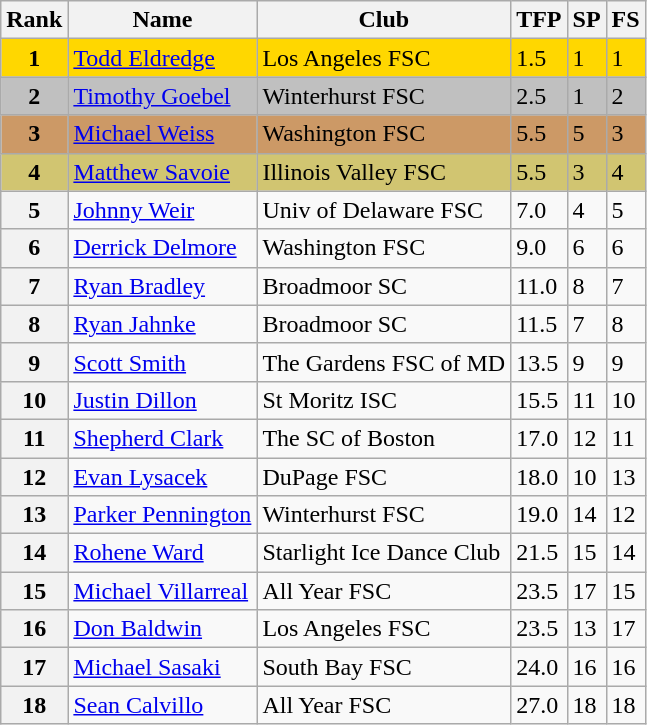<table class="wikitable">
<tr>
<th>Rank</th>
<th>Name</th>
<th>Club</th>
<th>TFP</th>
<th>SP</th>
<th>FS</th>
</tr>
<tr bgcolor="gold">
<td align="center"><strong>1</strong></td>
<td><a href='#'>Todd Eldredge</a></td>
<td>Los Angeles FSC</td>
<td>1.5</td>
<td>1</td>
<td>1</td>
</tr>
<tr bgcolor="silver">
<td align="center"><strong>2</strong></td>
<td><a href='#'>Timothy Goebel</a></td>
<td>Winterhurst FSC</td>
<td>2.5</td>
<td>1</td>
<td>2</td>
</tr>
<tr bgcolor="cc9966">
<td align="center"><strong>3</strong></td>
<td><a href='#'>Michael Weiss</a></td>
<td>Washington FSC</td>
<td>5.5</td>
<td>5</td>
<td>3</td>
</tr>
<tr bgcolor="#d1c571">
<td align="center"><strong>4</strong></td>
<td><a href='#'>Matthew Savoie</a></td>
<td>Illinois Valley FSC</td>
<td>5.5</td>
<td>3</td>
<td>4</td>
</tr>
<tr>
<th>5</th>
<td><a href='#'>Johnny Weir</a></td>
<td>Univ of Delaware FSC</td>
<td>7.0</td>
<td>4</td>
<td>5</td>
</tr>
<tr>
<th>6</th>
<td><a href='#'>Derrick Delmore</a></td>
<td>Washington FSC</td>
<td>9.0</td>
<td>6</td>
<td>6</td>
</tr>
<tr>
<th>7</th>
<td><a href='#'>Ryan Bradley</a></td>
<td>Broadmoor SC</td>
<td>11.0</td>
<td>8</td>
<td>7</td>
</tr>
<tr>
<th>8</th>
<td><a href='#'>Ryan Jahnke</a></td>
<td>Broadmoor SC</td>
<td>11.5</td>
<td>7</td>
<td>8</td>
</tr>
<tr>
<th>9</th>
<td><a href='#'>Scott Smith</a></td>
<td>The Gardens FSC of MD</td>
<td>13.5</td>
<td>9</td>
<td>9</td>
</tr>
<tr>
<th>10</th>
<td><a href='#'>Justin Dillon</a></td>
<td>St Moritz ISC</td>
<td>15.5</td>
<td>11</td>
<td>10</td>
</tr>
<tr>
<th>11</th>
<td><a href='#'>Shepherd Clark</a></td>
<td>The SC of Boston</td>
<td>17.0</td>
<td>12</td>
<td>11</td>
</tr>
<tr>
<th>12</th>
<td><a href='#'>Evan Lysacek</a></td>
<td>DuPage FSC</td>
<td>18.0</td>
<td>10</td>
<td>13</td>
</tr>
<tr>
<th>13</th>
<td><a href='#'>Parker Pennington</a></td>
<td>Winterhurst FSC</td>
<td>19.0</td>
<td>14</td>
<td>12</td>
</tr>
<tr>
<th>14</th>
<td><a href='#'>Rohene Ward</a></td>
<td>Starlight Ice Dance Club</td>
<td>21.5</td>
<td>15</td>
<td>14</td>
</tr>
<tr>
<th>15</th>
<td><a href='#'>Michael Villarreal</a></td>
<td>All Year FSC</td>
<td>23.5</td>
<td>17</td>
<td>15</td>
</tr>
<tr>
<th>16</th>
<td><a href='#'>Don Baldwin</a></td>
<td>Los Angeles FSC</td>
<td>23.5</td>
<td>13</td>
<td>17</td>
</tr>
<tr>
<th>17</th>
<td><a href='#'>Michael Sasaki</a></td>
<td>South Bay FSC</td>
<td>24.0</td>
<td>16</td>
<td>16</td>
</tr>
<tr>
<th>18</th>
<td><a href='#'>Sean Calvillo</a></td>
<td>All Year FSC</td>
<td>27.0</td>
<td>18</td>
<td>18</td>
</tr>
</table>
